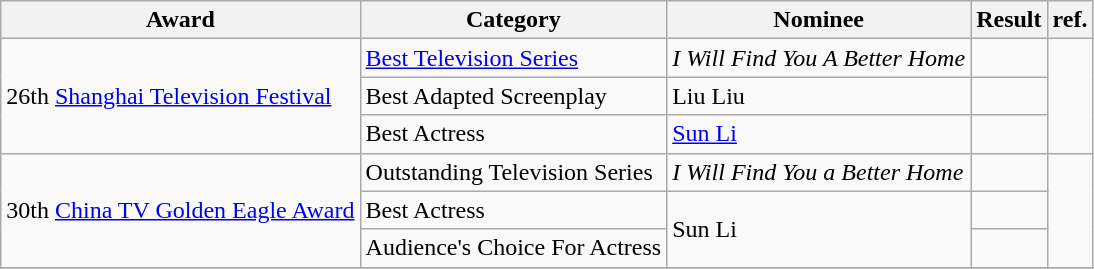<table class="wikitable">
<tr>
<th>Award</th>
<th>Category</th>
<th>Nominee</th>
<th>Result</th>
<th>ref.</th>
</tr>
<tr>
<td rowspan=3>26th <a href='#'>Shanghai Television Festival</a></td>
<td><a href='#'>Best Television Series</a></td>
<td><em>I Will Find You A Better Home </em></td>
<td></td>
<td rowspan=3></td>
</tr>
<tr>
<td>Best Adapted Screenplay</td>
<td>Liu Liu</td>
<td></td>
</tr>
<tr>
<td>Best Actress</td>
<td><a href='#'>Sun Li</a></td>
<td></td>
</tr>
<tr>
<td rowspan=3>30th <a href='#'>China TV Golden Eagle Award</a></td>
<td>Outstanding Television Series</td>
<td><em>I Will Find You a Better Home</em></td>
<td></td>
<td rowspan=3></td>
</tr>
<tr>
<td>Best Actress</td>
<td rowspan=2>Sun Li</td>
<td></td>
</tr>
<tr>
<td>Audience's Choice For Actress</td>
<td></td>
</tr>
<tr>
</tr>
</table>
